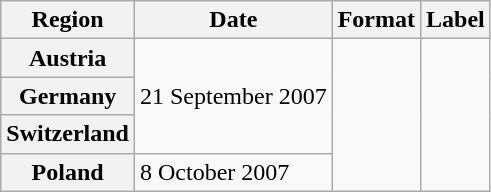<table class="wikitable plainrowheaders">
<tr>
<th scope="col">Region</th>
<th scope="col">Date</th>
<th scope="col">Format</th>
<th scope="col">Label</th>
</tr>
<tr>
<th scope="row">Austria</th>
<td rowspan="3">21 September 2007</td>
<td rowspan="4"></td>
<td rowspan="4"></td>
</tr>
<tr>
<th scope="row">Germany</th>
</tr>
<tr>
<th scope="row">Switzerland</th>
</tr>
<tr>
<th scope="row">Poland</th>
<td>8 October 2007</td>
</tr>
</table>
